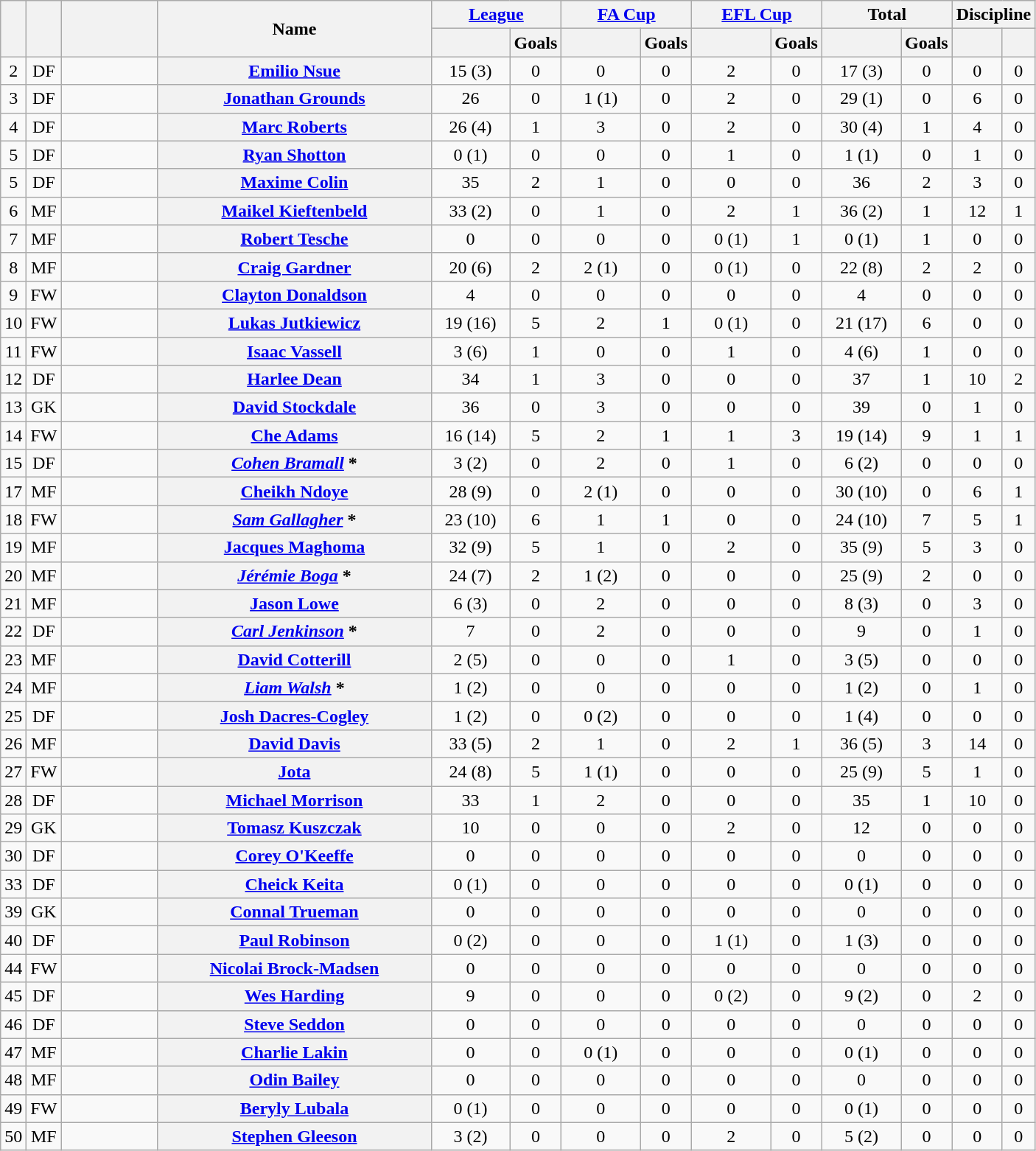<table class="wikitable plainrowheaders" style="text-align:center;">
<tr>
<th rowspan="2" scope="col"></th>
<th rowspan="2" scope="col"></th>
<th rowspan="2" scope="col" style="width:5em;"></th>
<th rowspan="2" scope="col" style="width:15em;">Name</th>
<th colspan=2 width=90><a href='#'>League</a></th>
<th colspan=2 width=90><a href='#'>FA Cup</a></th>
<th colspan=2 width=90><a href='#'>EFL Cup</a></th>
<th colspan="2">Total</th>
<th colspan="2">Discipline</th>
</tr>
<tr>
<th scope="col" style="width:4em;"></th>
<th scope="col">Goals</th>
<th scope="col" style="width:4em;"></th>
<th scope="col">Goals</th>
<th scope="col" style="width:4em;"></th>
<th scope="col">Goals</th>
<th scope="col" style="width:4em;"></th>
<th scope="col">Goals</th>
<th scope="col"></th>
<th scope="col"></th>
</tr>
<tr>
<td>2</td>
<td>DF</td>
<td style=text-align:left></td>
<th scope=row><a href='#'>Emilio Nsue</a> </th>
<td>15 (3)</td>
<td>0</td>
<td>0</td>
<td>0</td>
<td>2</td>
<td>0</td>
<td>17 (3)</td>
<td>0</td>
<td>0</td>
<td>0</td>
</tr>
<tr>
<td>3</td>
<td>DF</td>
<td style=text-align:left></td>
<th scope=row><a href='#'>Jonathan Grounds</a></th>
<td>26</td>
<td>0</td>
<td>1 (1)</td>
<td>0</td>
<td>2</td>
<td>0</td>
<td>29 (1)</td>
<td>0</td>
<td>6</td>
<td>0</td>
</tr>
<tr>
<td>4</td>
<td>DF</td>
<td style=text-align:left></td>
<th scope=row><a href='#'>Marc Roberts</a></th>
<td>26 (4)</td>
<td>1</td>
<td>3</td>
<td>0</td>
<td>2</td>
<td>0</td>
<td>30 (4)</td>
<td>1</td>
<td>4</td>
<td>0</td>
</tr>
<tr>
<td>5</td>
<td>DF</td>
<td style=text-align:left></td>
<th scope=row><a href='#'>Ryan Shotton</a> </th>
<td>0 (1)</td>
<td>0</td>
<td>0</td>
<td>0</td>
<td>1</td>
<td>0</td>
<td>1 (1)</td>
<td>0</td>
<td>1</td>
<td>0</td>
</tr>
<tr>
<td>5</td>
<td>DF</td>
<td style=text-align:left></td>
<th scope=row><a href='#'>Maxime Colin</a></th>
<td>35</td>
<td>2</td>
<td>1</td>
<td>0</td>
<td>0</td>
<td>0</td>
<td>36</td>
<td>2</td>
<td>3</td>
<td>0</td>
</tr>
<tr>
<td>6</td>
<td>MF</td>
<td style=text-align:left></td>
<th scope=row><a href='#'>Maikel Kieftenbeld</a></th>
<td>33 (2)</td>
<td>0</td>
<td>1</td>
<td>0</td>
<td>2</td>
<td>1</td>
<td>36 (2)</td>
<td>1</td>
<td>12</td>
<td>1</td>
</tr>
<tr>
<td>7</td>
<td>MF</td>
<td style=text-align:left></td>
<th scope=row><a href='#'>Robert Tesche</a></th>
<td>0</td>
<td>0</td>
<td>0</td>
<td>0</td>
<td>0 (1)</td>
<td>1</td>
<td>0 (1)</td>
<td>1</td>
<td>0</td>
<td>0</td>
</tr>
<tr>
<td>8</td>
<td>MF</td>
<td style=text-align:left></td>
<th scope=row><a href='#'>Craig Gardner</a></th>
<td>20 (6)</td>
<td>2</td>
<td>2 (1)</td>
<td>0</td>
<td>0 (1)</td>
<td>0</td>
<td>22 (8)</td>
<td>2</td>
<td>2</td>
<td>0</td>
</tr>
<tr>
<td>9</td>
<td>FW</td>
<td style=text-align:left></td>
<th scope=row><a href='#'>Clayton Donaldson</a> </th>
<td>4</td>
<td>0</td>
<td>0</td>
<td>0</td>
<td>0</td>
<td>0</td>
<td>4</td>
<td>0</td>
<td>0</td>
<td>0</td>
</tr>
<tr>
<td>10</td>
<td>FW</td>
<td style=text-align:left></td>
<th scope=row><a href='#'>Lukas Jutkiewicz</a></th>
<td>19 (16)</td>
<td>5</td>
<td>2</td>
<td>1</td>
<td>0 (1)</td>
<td>0</td>
<td>21 (17)</td>
<td>6</td>
<td>0</td>
<td>0</td>
</tr>
<tr>
<td>11</td>
<td>FW</td>
<td style=text-align:left></td>
<th scope=row><a href='#'>Isaac Vassell</a></th>
<td>3 (6)</td>
<td>1</td>
<td>0</td>
<td>0</td>
<td>1</td>
<td>0</td>
<td>4 (6)</td>
<td>1</td>
<td>0</td>
<td>0</td>
</tr>
<tr>
<td>12</td>
<td>DF</td>
<td style=text-align:left></td>
<th scope=row><a href='#'>Harlee Dean</a></th>
<td>34</td>
<td>1</td>
<td>3</td>
<td>0</td>
<td>0</td>
<td>0</td>
<td>37</td>
<td>1</td>
<td>10</td>
<td>2</td>
</tr>
<tr>
<td>13</td>
<td>GK</td>
<td style=text-align:left></td>
<th scope=row><a href='#'>David Stockdale</a></th>
<td>36</td>
<td>0</td>
<td>3</td>
<td>0</td>
<td>0</td>
<td>0</td>
<td>39</td>
<td>0</td>
<td>1</td>
<td>0</td>
</tr>
<tr>
<td>14</td>
<td>FW</td>
<td style=text-align:left></td>
<th scope=row><a href='#'>Che Adams</a></th>
<td>16 (14)</td>
<td>5</td>
<td>2</td>
<td>1</td>
<td>1</td>
<td>3</td>
<td>19 (14)</td>
<td>9</td>
<td>1</td>
<td>1</td>
</tr>
<tr>
<td>15</td>
<td>DF</td>
<td style=text-align:left></td>
<th scope=row><em><a href='#'>Cohen Bramall</a></em> *</th>
<td>3 (2)</td>
<td>0</td>
<td>2</td>
<td>0</td>
<td>1</td>
<td>0</td>
<td>6 (2)</td>
<td>0</td>
<td>0</td>
<td>0</td>
</tr>
<tr>
<td>17</td>
<td>MF</td>
<td style=text-align:left></td>
<th scope=row><a href='#'>Cheikh Ndoye</a></th>
<td>28 (9)</td>
<td>0</td>
<td>2 (1)</td>
<td>0</td>
<td>0</td>
<td>0</td>
<td>30 (10)</td>
<td>0</td>
<td>6</td>
<td>1</td>
</tr>
<tr>
<td>18</td>
<td>FW</td>
<td style=text-align:left></td>
<th scope=row><em><a href='#'>Sam Gallagher</a></em> *</th>
<td>23 (10)</td>
<td>6</td>
<td>1</td>
<td>1</td>
<td>0</td>
<td>0</td>
<td>24 (10)</td>
<td>7</td>
<td>5</td>
<td>1</td>
</tr>
<tr>
<td>19</td>
<td>MF</td>
<td style=text-align:left></td>
<th scope=row><a href='#'>Jacques Maghoma</a></th>
<td>32 (9)</td>
<td>5</td>
<td>1</td>
<td>0</td>
<td>2</td>
<td>0</td>
<td>35 (9)</td>
<td>5</td>
<td>3</td>
<td>0</td>
</tr>
<tr>
<td>20</td>
<td>MF</td>
<td style=text-align:left></td>
<th scope=row><em><a href='#'>Jérémie Boga</a></em> *</th>
<td>24 (7)</td>
<td>2</td>
<td>1 (2)</td>
<td>0</td>
<td>0</td>
<td>0</td>
<td>25 (9)</td>
<td>2</td>
<td>0</td>
<td>0</td>
</tr>
<tr>
<td>21</td>
<td>MF</td>
<td style=text-align:left></td>
<th scope=row><a href='#'>Jason Lowe</a></th>
<td>6 (3)</td>
<td>0</td>
<td>2</td>
<td>0</td>
<td>0</td>
<td>0</td>
<td>8 (3)</td>
<td>0</td>
<td>3</td>
<td>0</td>
</tr>
<tr>
<td>22</td>
<td>DF</td>
<td style=text-align:left></td>
<th scope=row><em><a href='#'>Carl Jenkinson</a></em> *</th>
<td>7</td>
<td>0</td>
<td>2</td>
<td>0</td>
<td>0</td>
<td>0</td>
<td>9</td>
<td>0</td>
<td>1</td>
<td>0</td>
</tr>
<tr>
<td>23</td>
<td>MF</td>
<td style=text-align:left></td>
<th scope=row><a href='#'>David Cotterill</a> </th>
<td>2 (5)</td>
<td>0</td>
<td>0</td>
<td>0</td>
<td>1</td>
<td>0</td>
<td>3 (5)</td>
<td>0</td>
<td>0</td>
<td>0</td>
</tr>
<tr>
<td>24</td>
<td>MF</td>
<td style=text-align:left></td>
<th scope=row><em><a href='#'>Liam Walsh</a></em> * </th>
<td>1 (2)</td>
<td>0</td>
<td>0</td>
<td>0</td>
<td>0</td>
<td>0</td>
<td>1 (2)</td>
<td>0</td>
<td>1</td>
<td>0</td>
</tr>
<tr>
<td>25</td>
<td>DF</td>
<td style=text-align:left></td>
<th scope=row><a href='#'>Josh Dacres-Cogley</a></th>
<td>1 (2)</td>
<td>0</td>
<td>0 (2)</td>
<td>0</td>
<td>0</td>
<td>0</td>
<td>1 (4)</td>
<td>0</td>
<td>0</td>
<td>0</td>
</tr>
<tr>
<td>26</td>
<td>MF</td>
<td style=text-align:left></td>
<th scope=row><a href='#'>David Davis</a></th>
<td>33 (5)</td>
<td>2</td>
<td>1</td>
<td>0</td>
<td>2</td>
<td>1</td>
<td>36 (5)</td>
<td>3</td>
<td>14</td>
<td>0</td>
</tr>
<tr>
<td>27</td>
<td>FW</td>
<td style=text-align:left></td>
<th scope=row><a href='#'>Jota</a></th>
<td>24 (8)</td>
<td>5</td>
<td>1 (1)</td>
<td>0</td>
<td>0</td>
<td>0</td>
<td>25 (9)</td>
<td>5</td>
<td>1</td>
<td>0</td>
</tr>
<tr>
<td>28</td>
<td>DF</td>
<td style=text-align:left></td>
<th scope=row><a href='#'>Michael Morrison</a></th>
<td>33</td>
<td>1</td>
<td>2</td>
<td>0</td>
<td>0</td>
<td>0</td>
<td>35</td>
<td>1</td>
<td>10</td>
<td>0</td>
</tr>
<tr>
<td>29</td>
<td>GK</td>
<td style=text-align:left></td>
<th scope=row><a href='#'>Tomasz Kuszczak</a></th>
<td>10</td>
<td>0</td>
<td>0</td>
<td>0</td>
<td>2</td>
<td>0</td>
<td>12</td>
<td>0</td>
<td>0</td>
<td>0</td>
</tr>
<tr>
<td>30</td>
<td>DF</td>
<td style=text-align:left></td>
<th scope=row><a href='#'>Corey O'Keeffe</a></th>
<td>0</td>
<td>0</td>
<td>0</td>
<td>0</td>
<td>0</td>
<td>0</td>
<td>0</td>
<td>0</td>
<td>0</td>
<td>0</td>
</tr>
<tr>
<td>33</td>
<td>DF</td>
<td style=text-align:left></td>
<th scope=row><a href='#'>Cheick Keita</a></th>
<td>0 (1)</td>
<td>0</td>
<td>0</td>
<td>0</td>
<td>0</td>
<td>0</td>
<td>0 (1)</td>
<td>0</td>
<td>0</td>
<td>0</td>
</tr>
<tr>
<td>39</td>
<td>GK</td>
<td style=text-align:left></td>
<th scope=row><a href='#'>Connal Trueman</a></th>
<td>0</td>
<td>0</td>
<td>0</td>
<td>0</td>
<td>0</td>
<td>0</td>
<td>0</td>
<td>0</td>
<td>0</td>
<td>0</td>
</tr>
<tr>
<td>40</td>
<td>DF</td>
<td style=text-align:left></td>
<th scope=row><a href='#'>Paul Robinson</a></th>
<td>0 (2)</td>
<td>0</td>
<td>0</td>
<td>0</td>
<td>1 (1)</td>
<td>0</td>
<td>1 (3)</td>
<td>0</td>
<td>0</td>
<td>0</td>
</tr>
<tr>
<td>44</td>
<td>FW</td>
<td style=text-align:left></td>
<th scope=row><a href='#'>Nicolai Brock-Madsen</a></th>
<td>0</td>
<td>0</td>
<td>0</td>
<td>0</td>
<td>0</td>
<td>0</td>
<td>0</td>
<td>0</td>
<td>0</td>
<td>0</td>
</tr>
<tr>
<td>45</td>
<td>DF</td>
<td style=text-align:left></td>
<th scope=row><a href='#'>Wes Harding</a></th>
<td>9</td>
<td>0</td>
<td>0</td>
<td>0</td>
<td>0 (2)</td>
<td>0</td>
<td>9 (2)</td>
<td>0</td>
<td>2</td>
<td>0</td>
</tr>
<tr>
<td>46</td>
<td>DF</td>
<td style=text-align:left></td>
<th scope=row><a href='#'>Steve Seddon</a></th>
<td>0</td>
<td>0</td>
<td>0</td>
<td>0</td>
<td>0</td>
<td>0</td>
<td>0</td>
<td>0</td>
<td>0</td>
<td>0</td>
</tr>
<tr>
<td>47</td>
<td>MF</td>
<td style=text-align:left></td>
<th scope=row><a href='#'>Charlie Lakin</a></th>
<td>0</td>
<td>0</td>
<td>0 (1)</td>
<td>0</td>
<td>0</td>
<td>0</td>
<td>0 (1)</td>
<td>0</td>
<td>0</td>
<td>0</td>
</tr>
<tr>
<td>48</td>
<td>MF</td>
<td style=text-align:left></td>
<th scope=row><a href='#'>Odin Bailey</a></th>
<td>0</td>
<td>0</td>
<td>0</td>
<td>0</td>
<td>0</td>
<td>0</td>
<td>0</td>
<td>0</td>
<td>0</td>
<td>0</td>
</tr>
<tr>
<td>49</td>
<td>FW</td>
<td style=text-align:left></td>
<th scope=row><a href='#'>Beryly Lubala</a></th>
<td>0 (1)</td>
<td>0</td>
<td>0</td>
<td>0</td>
<td>0</td>
<td>0</td>
<td>0 (1)</td>
<td>0</td>
<td>0</td>
<td>0</td>
</tr>
<tr>
<td>50</td>
<td>MF</td>
<td style=text-align:left></td>
<th scope=row><a href='#'>Stephen Gleeson</a> </th>
<td>3 (2)</td>
<td>0</td>
<td>0</td>
<td>0</td>
<td>2</td>
<td>0</td>
<td>5 (2)</td>
<td>0</td>
<td>0</td>
<td>0</td>
</tr>
</table>
